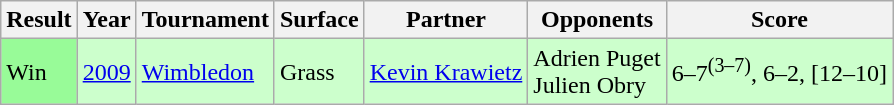<table class="wikitable">
<tr>
<th>Result</th>
<th>Year</th>
<th>Tournament</th>
<th>Surface</th>
<th>Partner</th>
<th>Opponents</th>
<th class=unsortable>Score</th>
</tr>
<tr style=background:#ccffcc>
<td style=background:#98fb98>Win</td>
<td><a href='#'>2009</a></td>
<td><a href='#'>Wimbledon</a></td>
<td>Grass</td>
<td> <a href='#'>Kevin Krawietz</a></td>
<td> Adrien Puget <br>  Julien Obry</td>
<td>6–7<sup>(3–7)</sup>, 6–2, [12–10]</td>
</tr>
</table>
